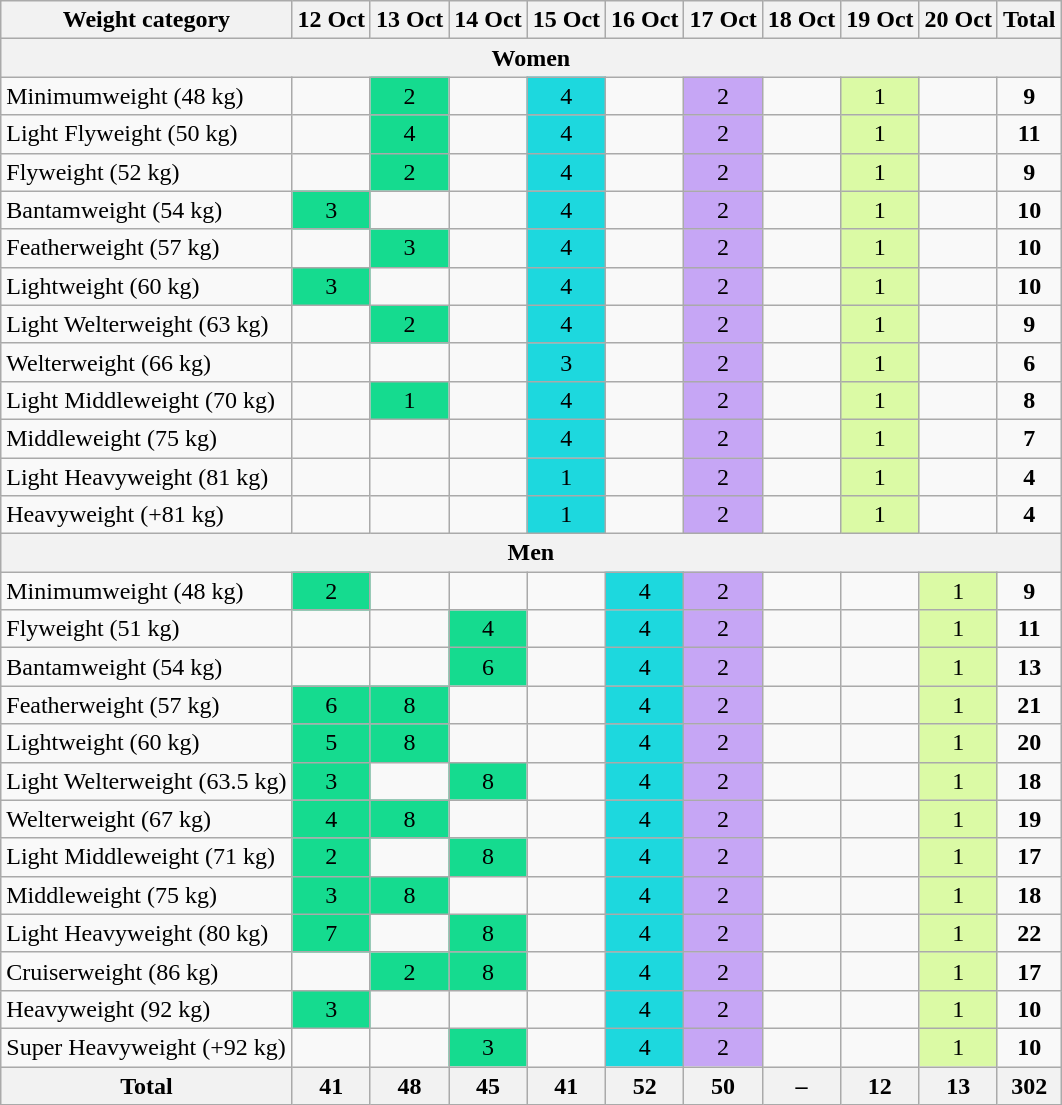<table class=wikitable style="text-align:center">
<tr>
<th>Weight category</th>
<th>12 Oct</th>
<th>13 Oct</th>
<th>14 Oct</th>
<th>15 Oct</th>
<th>16 Oct</th>
<th>17 Oct</th>
<th>18 Oct</th>
<th>19 Oct</th>
<th>20 Oct</th>
<th>Total</th>
</tr>
<tr>
<th colspan=11>Women</th>
</tr>
<tr>
<td align=left>Minimumweight (48 kg)</td>
<td></td>
<td bgcolor=15DB8F>2</td>
<td></td>
<td bgcolor=1DD8DE>4</td>
<td></td>
<td bgcolor=C6A6F5>2</td>
<td></td>
<td bgcolor=DBFAA5>1</td>
<td></td>
<td><strong>9</strong></td>
</tr>
<tr>
<td align=left>Light Flyweight (50 kg)</td>
<td></td>
<td bgcolor=15DB8F>4</td>
<td></td>
<td bgcolor=1DD8DE>4</td>
<td></td>
<td bgcolor=C6A6F5>2</td>
<td></td>
<td bgcolor=DBFAA5>1</td>
<td></td>
<td><strong>11</strong></td>
</tr>
<tr>
<td align=left>Flyweight (52 kg)</td>
<td></td>
<td bgcolor=15DB8F>2</td>
<td></td>
<td bgcolor=1DD8DE>4</td>
<td></td>
<td bgcolor=C6A6F5>2</td>
<td></td>
<td bgcolor=DBFAA5>1</td>
<td></td>
<td><strong>9</strong></td>
</tr>
<tr>
<td align=left>Bantamweight (54 kg)</td>
<td bgcolor=15DB8F>3</td>
<td></td>
<td></td>
<td bgcolor=1DD8DE>4</td>
<td></td>
<td bgcolor=C6A6F5>2</td>
<td></td>
<td bgcolor=DBFAA5>1</td>
<td></td>
<td><strong>10</strong></td>
</tr>
<tr>
<td align=left>Featherweight (57 kg)</td>
<td></td>
<td bgcolor=15DB8F>3</td>
<td></td>
<td bgcolor=1DD8DE>4</td>
<td></td>
<td bgcolor=C6A6F5>2</td>
<td></td>
<td bgcolor=DBFAA5>1</td>
<td></td>
<td><strong>10</strong></td>
</tr>
<tr>
<td align=left>Lightweight (60 kg)</td>
<td bgcolor=15DB8F>3</td>
<td></td>
<td></td>
<td bgcolor=1DD8DE>4</td>
<td></td>
<td bgcolor=C6A6F5>2</td>
<td></td>
<td bgcolor=DBFAA5>1</td>
<td></td>
<td><strong>10</strong></td>
</tr>
<tr>
<td align=left>Light Welterweight (63 kg)</td>
<td></td>
<td bgcolor=15DB8F>2</td>
<td></td>
<td bgcolor=1DD8DE>4</td>
<td></td>
<td bgcolor=C6A6F5>2</td>
<td></td>
<td bgcolor=DBFAA5>1</td>
<td></td>
<td><strong>9</strong></td>
</tr>
<tr>
<td align=left>Welterweight (66 kg)</td>
<td></td>
<td></td>
<td></td>
<td bgcolor=1DD8DE>3</td>
<td></td>
<td bgcolor=C6A6F5>2</td>
<td></td>
<td bgcolor=DBFAA5>1</td>
<td></td>
<td><strong>6</strong></td>
</tr>
<tr>
<td align=left>Light Middleweight (70 kg)</td>
<td></td>
<td bgcolor=15DB8F>1</td>
<td></td>
<td bgcolor=1DD8DE>4</td>
<td></td>
<td bgcolor=C6A6F5>2</td>
<td></td>
<td bgcolor=DBFAA5>1</td>
<td></td>
<td><strong>8</strong></td>
</tr>
<tr>
<td align=left>Middleweight (75 kg)</td>
<td></td>
<td></td>
<td></td>
<td bgcolor=1DD8DE>4</td>
<td></td>
<td bgcolor=C6A6F5>2</td>
<td></td>
<td bgcolor=DBFAA5>1</td>
<td></td>
<td><strong>7</strong></td>
</tr>
<tr>
<td align=left>Light Heavyweight (81 kg)</td>
<td></td>
<td></td>
<td></td>
<td bgcolor=1DD8DE>1</td>
<td></td>
<td bgcolor=C6A6F5>2</td>
<td></td>
<td bgcolor=DBFAA5>1</td>
<td></td>
<td><strong>4</strong></td>
</tr>
<tr>
<td align=left>Heavyweight (+81 kg)</td>
<td></td>
<td></td>
<td></td>
<td bgcolor=1DD8DE>1</td>
<td></td>
<td bgcolor=C6A6F5>2</td>
<td></td>
<td bgcolor=DBFAA5>1</td>
<td></td>
<td><strong>4</strong></td>
</tr>
<tr>
<th colspan=11>Men</th>
</tr>
<tr>
<td align=left>Minimumweight (48 kg)</td>
<td bgcolor=15DB8F>2</td>
<td></td>
<td></td>
<td></td>
<td bgcolor=1DD8DE>4</td>
<td bgcolor=C6A6F5>2</td>
<td></td>
<td></td>
<td bgcolor=DBFAA5>1</td>
<td><strong>9</strong></td>
</tr>
<tr>
<td align=left>Flyweight (51 kg)</td>
<td></td>
<td></td>
<td bgcolor=15DB8F>4</td>
<td></td>
<td bgcolor=1DD8DE>4</td>
<td bgcolor=C6A6F5>2</td>
<td></td>
<td></td>
<td bgcolor=DBFAA5>1</td>
<td><strong>11</strong></td>
</tr>
<tr>
<td align=left>Bantamweight (54 kg)</td>
<td></td>
<td></td>
<td bgcolor=15DB8F>6</td>
<td></td>
<td bgcolor=1DD8DE>4</td>
<td bgcolor=C6A6F5>2</td>
<td></td>
<td></td>
<td bgcolor=DBFAA5>1</td>
<td><strong>13</strong></td>
</tr>
<tr>
<td align=left>Featherweight (57 kg)</td>
<td bgcolor=15DB8F>6</td>
<td bgcolor=15DB8F>8</td>
<td></td>
<td></td>
<td bgcolor=1DD8DE>4</td>
<td bgcolor=C6A6F5>2</td>
<td></td>
<td></td>
<td bgcolor=DBFAA5>1</td>
<td><strong>21</strong></td>
</tr>
<tr>
<td align=left>Lightweight (60 kg)</td>
<td bgcolor=15DB8F>5</td>
<td bgcolor=15DB8F>8</td>
<td></td>
<td></td>
<td bgcolor=1DD8DE>4</td>
<td bgcolor=C6A6F5>2</td>
<td></td>
<td></td>
<td bgcolor=DBFAA5>1</td>
<td><strong>20</strong></td>
</tr>
<tr>
<td align=left>Light Welterweight (63.5 kg)</td>
<td bgcolor=15DB8F>3</td>
<td></td>
<td bgcolor=15DB8F>8</td>
<td></td>
<td bgcolor=1DD8DE>4</td>
<td bgcolor=C6A6F5>2</td>
<td></td>
<td></td>
<td bgcolor=DBFAA5>1</td>
<td><strong>18</strong></td>
</tr>
<tr>
<td align=left>Welterweight (67 kg)</td>
<td bgcolor=15DB8F>4</td>
<td bgcolor=15DB8F>8</td>
<td></td>
<td></td>
<td bgcolor=1DD8DE>4</td>
<td bgcolor=C6A6F5>2</td>
<td></td>
<td></td>
<td bgcolor=DBFAA5>1</td>
<td><strong>19</strong></td>
</tr>
<tr>
<td align=left>Light Middleweight (71 kg)</td>
<td bgcolor=15DB8F>2</td>
<td></td>
<td bgcolor=15DB8F>8</td>
<td></td>
<td bgcolor=1DD8DE>4</td>
<td bgcolor=C6A6F5>2</td>
<td></td>
<td></td>
<td bgcolor=DBFAA5>1</td>
<td><strong>17</strong></td>
</tr>
<tr>
<td align=left>Middleweight (75 kg)</td>
<td bgcolor=15DB8F>3</td>
<td bgcolor=15DB8F>8</td>
<td></td>
<td></td>
<td bgcolor=1DD8DE>4</td>
<td bgcolor=C6A6F5>2</td>
<td></td>
<td></td>
<td bgcolor=DBFAA5>1</td>
<td><strong>18</strong></td>
</tr>
<tr>
<td align=left>Light Heavyweight (80 kg)</td>
<td bgcolor=15DB8F>7</td>
<td></td>
<td bgcolor=15DB8F>8</td>
<td></td>
<td bgcolor=1DD8DE>4</td>
<td bgcolor=C6A6F5>2</td>
<td></td>
<td></td>
<td bgcolor=DBFAA5>1</td>
<td><strong>22</strong></td>
</tr>
<tr>
<td align=left>Cruiserweight (86 kg)</td>
<td></td>
<td bgcolor=15DB8F>2</td>
<td bgcolor=15DB8F>8</td>
<td></td>
<td bgcolor=1DD8DE>4</td>
<td bgcolor=C6A6F5>2</td>
<td></td>
<td></td>
<td bgcolor=DBFAA5>1</td>
<td><strong>17</strong></td>
</tr>
<tr>
<td align=left>Heavyweight (92 kg)</td>
<td bgcolor=15DB8F>3</td>
<td></td>
<td></td>
<td></td>
<td bgcolor=1DD8DE>4</td>
<td bgcolor=C6A6F5>2</td>
<td></td>
<td></td>
<td bgcolor=DBFAA5>1</td>
<td><strong>10</strong></td>
</tr>
<tr>
<td align=left>Super Heavyweight (+92 kg)</td>
<td></td>
<td></td>
<td bgcolor=15DB8F>3</td>
<td></td>
<td bgcolor=1DD8DE>4</td>
<td bgcolor=C6A6F5>2</td>
<td></td>
<td></td>
<td bgcolor=DBFAA5>1</td>
<td><strong>10</strong></td>
</tr>
<tr>
<th>Total</th>
<th>41</th>
<th>48</th>
<th>45</th>
<th>41</th>
<th>52</th>
<th>50</th>
<th>–</th>
<th>12</th>
<th>13</th>
<th>302</th>
</tr>
</table>
